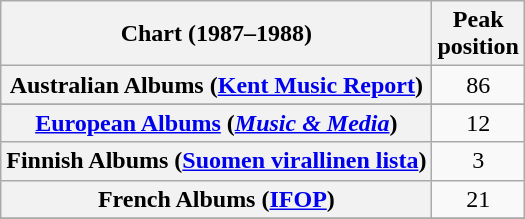<table class="wikitable sortable plainrowheaders" style="text-align:center">
<tr>
<th scope="col">Chart (1987–1988)</th>
<th scope="col">Peak<br>position</th>
</tr>
<tr>
<th scope="row">Australian Albums (<a href='#'>Kent Music Report</a>)</th>
<td>86</td>
</tr>
<tr>
</tr>
<tr>
</tr>
<tr>
</tr>
<tr>
<th scope="row"><a href='#'>European Albums</a> (<em><a href='#'>Music & Media</a></em>)</th>
<td>12</td>
</tr>
<tr>
<th scope="row">Finnish Albums (<a href='#'>Suomen virallinen lista</a>)</th>
<td>3</td>
</tr>
<tr>
<th scope="row">French Albums (<a href='#'>IFOP</a>)</th>
<td>21</td>
</tr>
<tr>
</tr>
<tr>
</tr>
<tr>
</tr>
<tr>
</tr>
<tr>
</tr>
<tr>
</tr>
</table>
